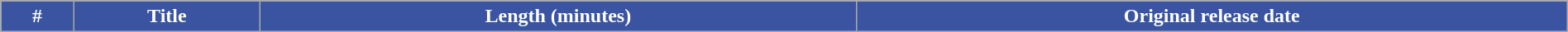<table class="wikitable plainrowheaders" style="width:100%;">
<tr style="color:white">
<th style="background-color: #3A54A1;">#</th>
<th style="background-color: #3A54A1;">Title</th>
<th style="background-color: #3A54A1;">Length (minutes)</th>
<th style="background-color: #3A54A1;">Original release date<br>












</th>
</tr>
</table>
